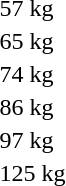<table>
<tr valign="top">
<td rowspan="2">57 kg<br></td>
<td rowspan="2"></td>
<td rowspan="2"></td>
<td></td>
</tr>
<tr>
<td></td>
</tr>
<tr valign="top">
<td rowspan="2">65 kg<br></td>
<td rowspan="2"></td>
<td rowspan="2"></td>
<td></td>
</tr>
<tr>
<td></td>
</tr>
<tr valign="top">
<td rowspan="2">74 kg<br></td>
<td rowspan="2"></td>
<td rowspan="2"></td>
<td></td>
</tr>
<tr>
<td></td>
</tr>
<tr valign="top">
<td rowspan="2">86 kg<br></td>
<td rowspan="2"></td>
<td rowspan="2"></td>
<td></td>
</tr>
<tr>
<td></td>
</tr>
<tr valign="top">
<td rowspan="2">97 kg<br></td>
<td rowspan="2"></td>
<td rowspan="2"></td>
<td></td>
</tr>
<tr>
<td></td>
</tr>
<tr valign="top">
<td rowspan="2">125 kg<br></td>
<td rowspan="2"></td>
<td rowspan="2"></td>
<td></td>
</tr>
<tr>
<td></td>
</tr>
<tr>
</tr>
</table>
